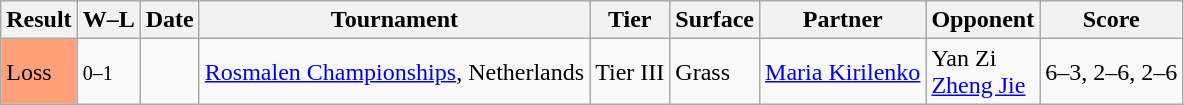<table class="sortable wikitable">
<tr>
<th>Result</th>
<th class="unsortable">W–L</th>
<th>Date</th>
<th>Tournament</th>
<th>Tier</th>
<th>Surface</th>
<th>Partner</th>
<th>Opponent</th>
<th class="unsortable">Score</th>
</tr>
<tr>
<td bgcolor=#ffa07a>Loss</td>
<td><small>0–1</small></td>
<td><a href='#'></a></td>
<td><a href='#'>Rosmalen Championships</a>, Netherlands</td>
<td>Tier III</td>
<td>Grass</td>
<td> <a href='#'>Maria Kirilenko</a></td>
<td> Yan Zi <br>  <a href='#'>Zheng Jie</a></td>
<td>6–3, 2–6, 2–6</td>
</tr>
</table>
